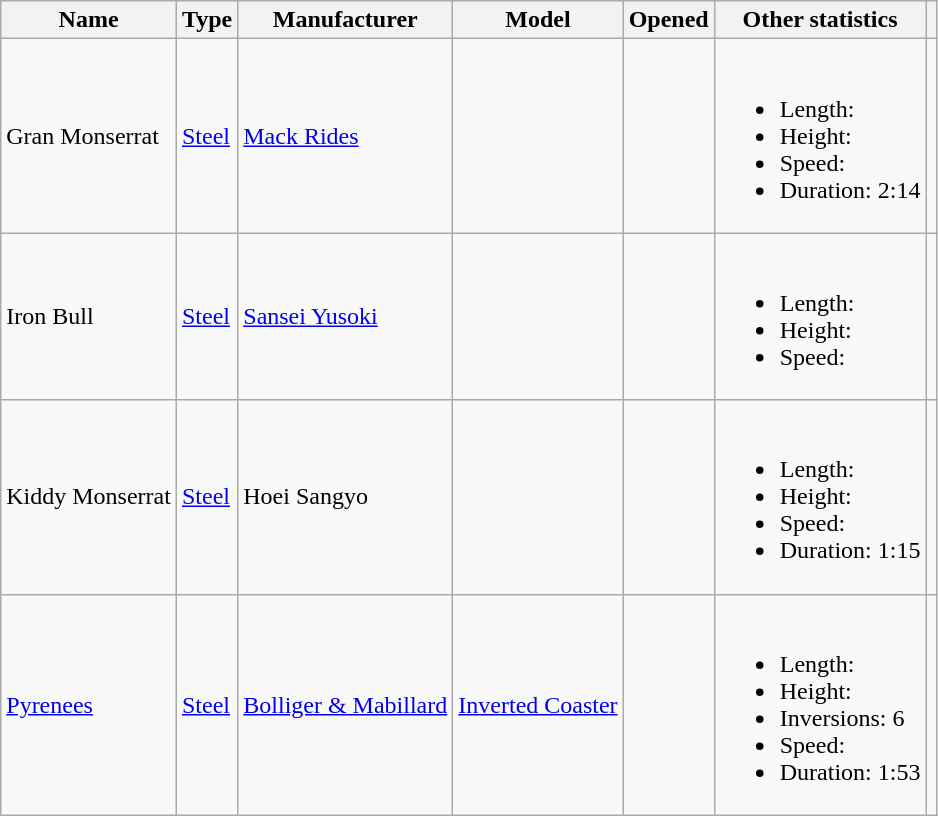<table class="wikitable sortable">
<tr>
<th>Name</th>
<th>Type</th>
<th>Manufacturer</th>
<th>Model</th>
<th>Opened</th>
<th class="unsortable">Other statistics</th>
<th class="unsortable"></th>
</tr>
<tr>
<td>Gran Monserrat</td>
<td><a href='#'>Steel</a></td>
<td><a href='#'>Mack Rides</a></td>
<td></td>
<td></td>
<td><br><ul><li>Length: </li><li>Height: </li><li>Speed: </li><li>Duration: 2:14</li></ul></td>
<td></td>
</tr>
<tr>
<td>Iron Bull</td>
<td><a href='#'>Steel</a></td>
<td><a href='#'>Sansei Yusoki</a></td>
<td></td>
<td></td>
<td><br><ul><li>Length: </li><li>Height: </li><li>Speed: </li></ul></td>
<td></td>
</tr>
<tr>
<td>Kiddy Monserrat</td>
<td><a href='#'>Steel</a></td>
<td>Hoei Sangyo</td>
<td></td>
<td></td>
<td><br><ul><li>Length: </li><li>Height: </li><li>Speed: </li><li>Duration: 1:15</li></ul></td>
<td></td>
</tr>
<tr>
<td><a href='#'>Pyrenees</a></td>
<td><a href='#'>Steel</a></td>
<td><a href='#'>Bolliger & Mabillard</a></td>
<td><a href='#'>Inverted Coaster</a></td>
<td></td>
<td><br><ul><li>Length: </li><li>Height: </li><li>Inversions: 6</li><li>Speed: </li><li>Duration: 1:53</li></ul></td>
<td></td>
</tr>
</table>
